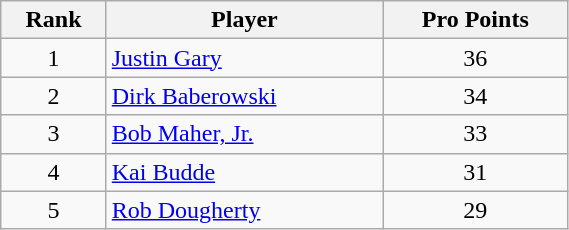<table class="wikitable" width=30%>
<tr>
<th>Rank</th>
<th>Player</th>
<th>Pro Points</th>
</tr>
<tr>
<td align=center>1</td>
<td> <a href='#'>Justin Gary</a></td>
<td align=center>36</td>
</tr>
<tr>
<td align=center>2</td>
<td> <a href='#'>Dirk Baberowski</a></td>
<td align=center>34</td>
</tr>
<tr>
<td align=center>3</td>
<td> <a href='#'>Bob Maher, Jr.</a></td>
<td align=center>33</td>
</tr>
<tr>
<td align=center>4</td>
<td> <a href='#'>Kai Budde</a></td>
<td align=center>31</td>
</tr>
<tr>
<td align=center>5</td>
<td> <a href='#'>Rob Dougherty</a></td>
<td align=center>29</td>
</tr>
</table>
